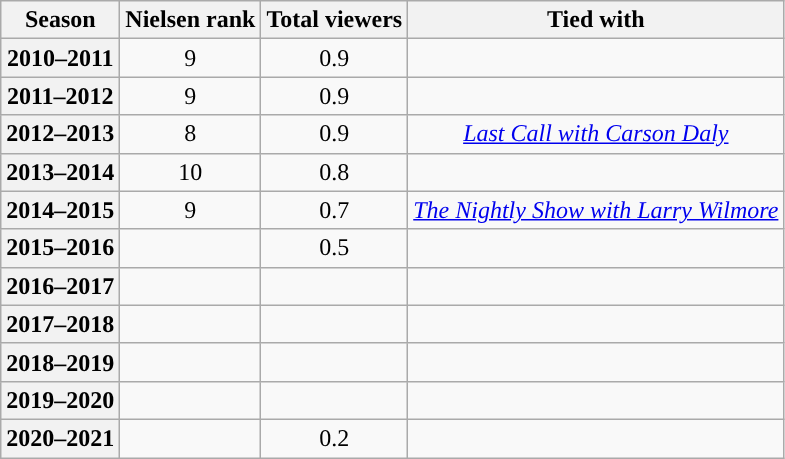<table class="wikitable plainrowheaders" style="text-align: center">
<tr>
<th scope="col">Season</th>
<th scope="col">Nielsen rank</th>
<th scope="col">Total viewers</th>
<th scope="col">Tied with</th>
</tr>
<tr>
<th scope="row" style="text-align:center">2010–2011</th>
<td style="text-align:center:">9</td>
<td style="text-align:center">0.9</td>
<td></td>
</tr>
<tr>
<th scope="row"  style="text-align:center">2011–2012</th>
<td style="text-align:center:">9</td>
<td style="text-align:center">0.9</td>
<td></td>
</tr>
<tr>
<th scope="row"  style="text-align:center">2012–2013</th>
<td style="text-align:center:">8</td>
<td style="text-align:center">0.9</td>
<td style="text-align:center"><em><a href='#'>Last Call with Carson Daly</a></em></td>
</tr>
<tr>
<th scope="row"  style="text-align:center">2013–2014</th>
<td style="text-align:center:">10</td>
<td style="text-align:center">0.8</td>
<td></td>
</tr>
<tr>
<th scope="row"  style="text-align:center">2014–2015</th>
<td style="text-align:center:">9</td>
<td style="text-align:center">0.7</td>
<td style="text-align:center"><em><a href='#'>The Nightly Show with Larry Wilmore</a></em></td>
</tr>
<tr>
<th scope="row"  style="text-align:center">2015–2016</th>
<td></td>
<td>0.5</td>
<td></td>
</tr>
<tr>
<th scope="row"  style="text-align:center">2016–2017</th>
<td></td>
<td></td>
<td></td>
</tr>
<tr>
<th scope="row"  style="text-align:center">2017–2018</th>
<td></td>
<td></td>
<td></td>
</tr>
<tr>
<th scope="row"  style="text-align:center">2018–2019</th>
<td></td>
<td></td>
<td></td>
</tr>
<tr>
<th scope="row"  style="text-align:center">2019–2020</th>
<td></td>
<td></td>
<td></td>
</tr>
<tr>
<th scope="row"  style="text-align:center">2020–2021</th>
<td></td>
<td>0.2</td>
<td></td>
</tr>
</table>
